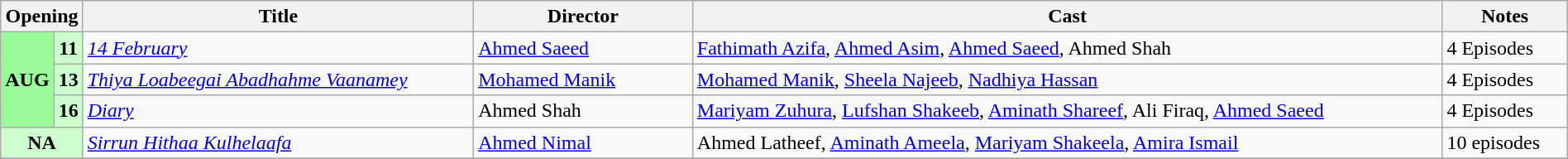<table class="wikitable plainrowheaders" width="100%">
<tr>
<th scope="col" colspan="2" width=4%>Opening</th>
<th scope="col" width=25%>Title</th>
<th scope="col" width=14%>Director</th>
<th scope="col" width=48%>Cast</th>
<th scope="col" width=8%>Notes</th>
</tr>
<tr>
<td style="text-align:center; background:#98fb98; textcolor:#000;" rowspan="3"><strong>AUG</strong></td>
<td style="text-align:center; textcolor:#000; background:#cdfecd;"><strong>11</strong></td>
<td><em><a href='#'>14 February</a></em></td>
<td><a href='#'>Ahmed Saeed</a></td>
<td><a href='#'>Fathimath Azifa</a>, <a href='#'>Ahmed Asim</a>, <a href='#'>Ahmed Saeed</a>, Ahmed Shah</td>
<td>4 Episodes</td>
</tr>
<tr>
<td style="text-align:center; textcolor:#000; background:#cdfecd;"><strong>13</strong></td>
<td><em><a href='#'>Thiya Loabeegai Abadhahme Vaanamey</a></em></td>
<td><a href='#'>Mohamed Manik</a></td>
<td><a href='#'>Mohamed Manik</a>, <a href='#'>Sheela Najeeb</a>, <a href='#'>Nadhiya Hassan</a></td>
<td>4 Episodes</td>
</tr>
<tr>
<td style="text-align:center; textcolor:#000; background:#cdfecd;"><strong>16</strong></td>
<td><em><a href='#'>Diary</a></em></td>
<td>Ahmed Shah</td>
<td><a href='#'>Mariyam Zuhura</a>, <a href='#'>Lufshan Shakeeb</a>, <a href='#'>Aminath Shareef</a>, Ali Firaq, <a href='#'>Ahmed Saeed</a></td>
<td>4 Episodes</td>
</tr>
<tr>
<td style="text-align:center; textcolor:#000; background:#cdfecd;" colspan="2"><strong>NA</strong></td>
<td><em><a href='#'>Sirrun Hithaa Kulhelaafa</a></em></td>
<td><a href='#'>Ahmed Nimal</a></td>
<td>Ahmed Latheef, <a href='#'>Aminath Ameela</a>, <a href='#'>Mariyam Shakeela</a>, <a href='#'>Amira Ismail</a></td>
<td>10 episodes</td>
</tr>
<tr>
</tr>
</table>
